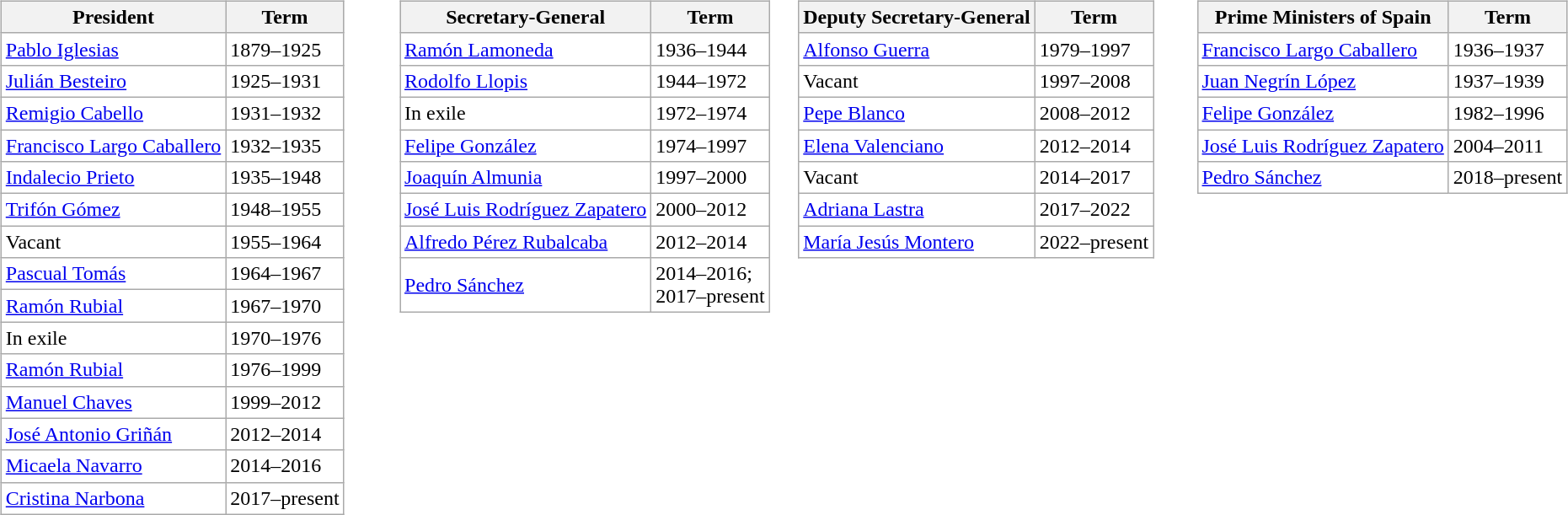<table width=100%>
<tr valign ="top">
<td width=20%><br><table class=wikitable>
<tr>
<th>President</th>
<th>Term</th>
</tr>
<tr style="background-color:#FFFFFF">
<td><a href='#'>Pablo Iglesias</a></td>
<td>1879–1925</td>
</tr>
<tr style="background-color:#FFFFFF">
<td><a href='#'>Julián Besteiro</a></td>
<td>1925–1931</td>
</tr>
<tr style="background-color:#FFFFFF">
<td><a href='#'>Remigio Cabello</a></td>
<td>1931–1932</td>
</tr>
<tr style="background-color:#FFFFFF">
<td><a href='#'>Francisco Largo Caballero</a></td>
<td>1932–1935</td>
</tr>
<tr style="background-color:#FFFFFF">
<td><a href='#'>Indalecio Prieto</a></td>
<td>1935–1948</td>
</tr>
<tr style="background-color:#FFFFFF">
<td><a href='#'>Trifón Gómez</a></td>
<td>1948–1955</td>
</tr>
<tr style="background-color:#FFFFFF">
<td>Vacant</td>
<td>1955–1964</td>
</tr>
<tr style="background-color:#FFFFFF">
<td><a href='#'>Pascual Tomás</a></td>
<td>1964–1967</td>
</tr>
<tr style="background-color:#FFFFFF">
<td><a href='#'>Ramón Rubial</a></td>
<td>1967–1970</td>
</tr>
<tr style="background-color:#FFFFFF">
<td>In exile</td>
<td>1970–1976</td>
</tr>
<tr style="background-color:#FFFFFF">
<td><a href='#'>Ramón Rubial</a></td>
<td>1976–1999</td>
</tr>
<tr style="background-color:#FFFFFF">
<td><a href='#'>Manuel Chaves</a></td>
<td>1999–2012</td>
</tr>
<tr style="background-color:#FFFFFF">
<td><a href='#'>José Antonio Griñán</a></td>
<td>2012–2014</td>
</tr>
<tr style="background-color:#FFFFFF">
<td><a href='#'>Micaela Navarro</a></td>
<td>2014–2016</td>
</tr>
<tr style="background-color:#FFFFFF">
<td><a href='#'>Cristina Narbona</a></td>
<td>2017–present</td>
</tr>
</table>
</td>
<td width=20%><br><table class=wikitable>
<tr>
<th>Secretary-General</th>
<th>Term</th>
</tr>
<tr style="background-color:#FFFFFF">
<td><a href='#'>Ramón Lamoneda</a></td>
<td>1936–1944</td>
</tr>
<tr style="background-color:#FFFFFF">
<td><a href='#'>Rodolfo Llopis</a></td>
<td>1944–1972</td>
</tr>
<tr style="background-color:#FFFFFF">
<td>In exile</td>
<td>1972–1974</td>
</tr>
<tr style="background-color:#FFFFFF">
<td><a href='#'>Felipe González</a></td>
<td>1974–1997</td>
</tr>
<tr style="background-color:#FFFFFF">
<td><a href='#'>Joaquín Almunia</a></td>
<td>1997–2000</td>
</tr>
<tr style="background-color:#FFFFFF">
<td><a href='#'>José Luis Rodríguez Zapatero</a></td>
<td>2000–2012</td>
</tr>
<tr style="background-color:#FFFFFF">
<td><a href='#'>Alfredo Pérez Rubalcaba</a></td>
<td>2012–2014</td>
</tr>
<tr style="background-color:#FFFFFF">
<td><a href='#'>Pedro Sánchez</a></td>
<td>2014–2016;<br>2017–present</td>
</tr>
</table>
</td>
<td width=20%><br><table class=wikitable>
<tr>
<th>Deputy Secretary-General</th>
<th>Term</th>
</tr>
<tr style="background-color:#FFFFFF">
<td><a href='#'>Alfonso Guerra</a></td>
<td>1979–1997</td>
</tr>
<tr style="background-color:#FFFFFF">
<td>Vacant</td>
<td>1997–2008</td>
</tr>
<tr style="background-color:#FFFFFF">
<td><a href='#'>Pepe Blanco</a></td>
<td>2008–2012</td>
</tr>
<tr style="background-color:#FFFFFF">
<td><a href='#'>Elena Valenciano</a></td>
<td>2012–2014</td>
</tr>
<tr style="background-color:#FFFFFF">
<td>Vacant</td>
<td>2014–2017</td>
</tr>
<tr style="background-color:#FFFFFF">
<td><a href='#'>Adriana Lastra</a></td>
<td>2017–2022</td>
</tr>
<tr style="background-color:#FFFFFF">
<td><a href='#'>María Jesús Montero</a></td>
<td>2022–present</td>
</tr>
</table>
</td>
<td width=20%><br><table class=wikitable>
<tr>
<th>Prime Ministers of Spain</th>
<th>Term</th>
</tr>
<tr style="background-color:#FFFFFF">
<td><a href='#'>Francisco Largo Caballero</a></td>
<td>1936–1937</td>
</tr>
<tr style="background-color:#FFFFFF">
<td><a href='#'>Juan Negrín López</a></td>
<td>1937–1939</td>
</tr>
<tr style="background-color:#FFFFFF">
<td><a href='#'>Felipe González</a></td>
<td>1982–1996</td>
</tr>
<tr style="background-color:#FFFFFF">
<td><a href='#'>José Luis Rodríguez Zapatero</a></td>
<td>2004–2011</td>
</tr>
<tr style="background-color:#FFFFFF">
<td><a href='#'>Pedro Sánchez</a></td>
<td>2018–present</td>
</tr>
</table>
</td>
</tr>
</table>
